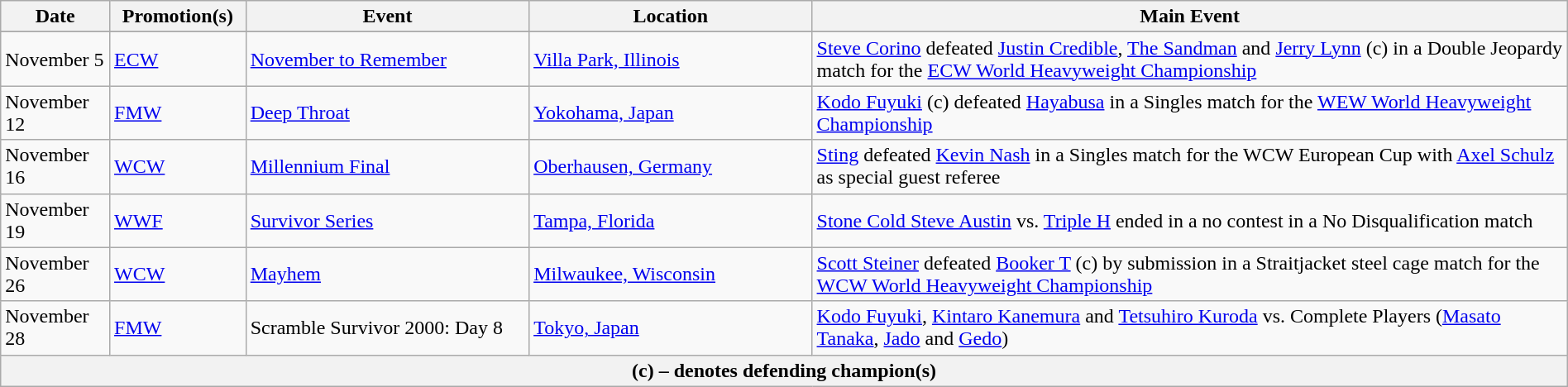<table class="wikitable" style="width:100%;">
<tr>
<th width="5%">Date</th>
<th width="5%">Promotion(s)</th>
<th style="width:15%;">Event</th>
<th style="width:15%;">Location</th>
<th style="width:40%;">Main Event</th>
</tr>
<tr style="width:20%;" |Notes>
</tr>
<tr>
<td>November 5</td>
<td><a href='#'>ECW</a></td>
<td><a href='#'>November to Remember</a></td>
<td><a href='#'>Villa Park, Illinois</a></td>
<td><a href='#'>Steve Corino</a> defeated <a href='#'>Justin Credible</a>, <a href='#'>The Sandman</a> and <a href='#'>Jerry Lynn</a> (c) in a Double Jeopardy match for the <a href='#'>ECW World Heavyweight Championship</a></td>
</tr>
<tr>
<td>November 12</td>
<td><a href='#'>FMW</a></td>
<td><a href='#'>Deep Throat</a></td>
<td><a href='#'>Yokohama, Japan</a></td>
<td><a href='#'>Kodo Fuyuki</a> (c) defeated <a href='#'>Hayabusa</a> in a Singles match for the <a href='#'>WEW World Heavyweight Championship</a></td>
</tr>
<tr>
<td>November 16</td>
<td><a href='#'>WCW</a></td>
<td><a href='#'>Millennium Final</a></td>
<td><a href='#'>Oberhausen, Germany</a></td>
<td><a href='#'>Sting</a> defeated <a href='#'>Kevin Nash</a> in a Singles match for the WCW European Cup with <a href='#'>Axel Schulz</a> as special guest referee</td>
</tr>
<tr>
<td>November 19</td>
<td><a href='#'>WWF</a></td>
<td><a href='#'>Survivor Series</a></td>
<td><a href='#'>Tampa, Florida</a></td>
<td><a href='#'>Stone Cold Steve Austin</a> vs. <a href='#'>Triple H</a> ended in a no contest in a No Disqualification match</td>
</tr>
<tr>
<td>November 26</td>
<td><a href='#'>WCW</a></td>
<td><a href='#'>Mayhem</a></td>
<td><a href='#'>Milwaukee, Wisconsin</a></td>
<td><a href='#'>Scott Steiner</a> defeated <a href='#'>Booker T</a> (c) by submission in a Straitjacket steel cage match for the <a href='#'>WCW World Heavyweight Championship</a></td>
</tr>
<tr>
<td>November 28</td>
<td><a href='#'>FMW</a></td>
<td>Scramble Survivor 2000: Day 8</td>
<td><a href='#'>Tokyo, Japan</a></td>
<td><a href='#'>Kodo Fuyuki</a>, <a href='#'>Kintaro Kanemura</a> and <a href='#'>Tetsuhiro Kuroda</a> vs. Complete Players (<a href='#'>Masato Tanaka</a>, <a href='#'>Jado</a> and <a href='#'>Gedo</a>)</td>
</tr>
<tr>
<th colspan="6">(c) – denotes defending champion(s)</th>
</tr>
</table>
